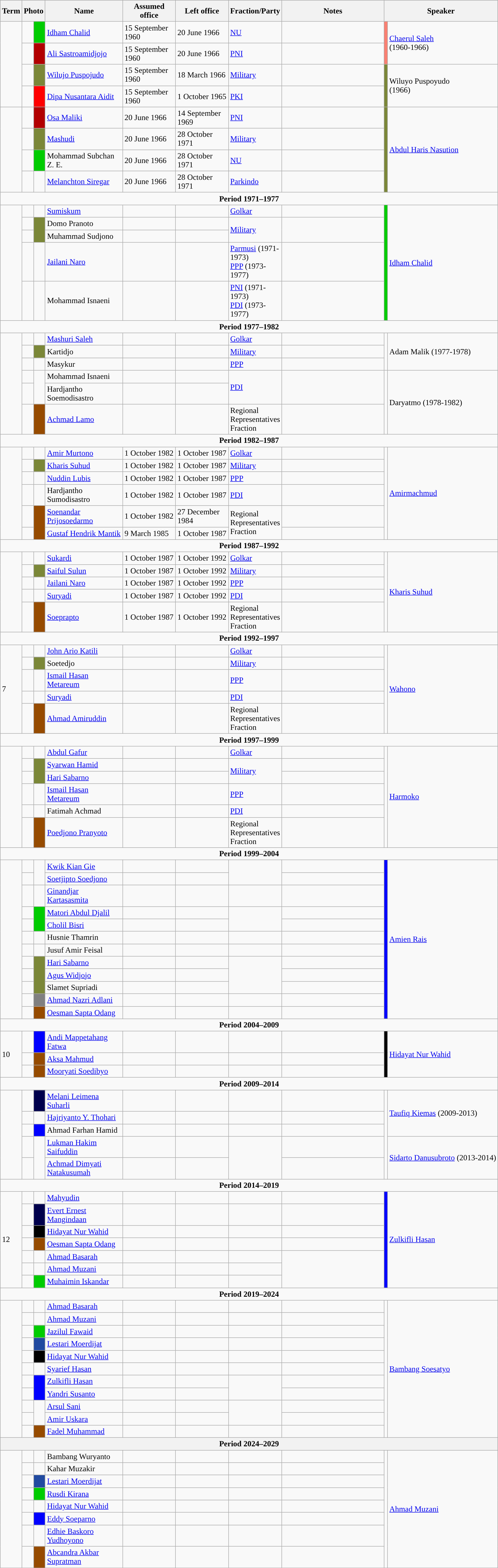<table class="wikitable">
<tr>
<th width=10>Term</th>
<th colspan="2">Photo</th>
<th width=150>Name</th>
<th width=100>Assumed office</th>
<th width=100>Left office</th>
<th width="100">Fraction/Party</th>
<th width="200">Notes</th>
<th colspan="2">Speaker</th>
</tr>
<tr>
<td rowspan="4"></td>
<td></td>
<td bgcolor="#00cc00"></td>
<td><a href='#'>Idham Chalid</a></td>
<td>15 September 1960</td>
<td>20 June 1966</td>
<td><a href='#'>NU</a></td>
<td></td>
<td rowspan="2" bgcolor="salmon"></td>
<td rowspan="2"><a href='#'>Chaerul Saleh</a><br>(1960-1966)</td>
</tr>
<tr>
<td></td>
<td bgcolor="#b20000"></td>
<td><a href='#'>Ali Sastroamidjojo</a></td>
<td>15 September 1960</td>
<td>20 June 1966</td>
<td><a href='#'>PNI</a></td>
<td></td>
</tr>
<tr>
<td></td>
<td bgcolor="#7B8738"></td>
<td><a href='#'>Wilujo Puspojudo</a></td>
<td>15 September 1960</td>
<td>18 March 1966</td>
<td><a href='#'>Military</a></td>
<td></td>
<td rowspan="2" bgcolor="#7B8738"></td>
<td rowspan="2">Wiluyo Puspoyudo<br>(1966)</td>
</tr>
<tr>
<td></td>
<td bgcolor="red"></td>
<td><a href='#'>Dipa Nusantara Aidit</a></td>
<td>15 September 1960</td>
<td>1 October 1965</td>
<td><a href='#'>PKI</a></td>
<td></td>
</tr>
<tr>
<td rowspan="4"></td>
<td></td>
<td bgcolor="#b20000"></td>
<td><a href='#'>Osa Maliki</a></td>
<td>20 June 1966</td>
<td>14 September 1969</td>
<td><a href='#'>PNI</a></td>
<td></td>
<td rowspan="4" bgcolor="#7B8738"></td>
<td rowspan="4"><a href='#'>Abdul Haris Nasution</a></td>
</tr>
<tr>
<td></td>
<td bgcolor="#7B8738"></td>
<td><a href='#'>Mashudi</a></td>
<td>20 June 1966</td>
<td>28 October 1971</td>
<td><a href='#'>Military</a></td>
<td></td>
</tr>
<tr>
<td></td>
<td bgcolor="#00cc00"></td>
<td>Mohammad Subchan Z. E.</td>
<td>20 June 1966</td>
<td>28 October 1971</td>
<td><a href='#'>NU</a></td>
<td></td>
</tr>
<tr>
<td></td>
<td bgcolor=></td>
<td><a href='#'>Melanchton Siregar</a></td>
<td>20 June 1966</td>
<td>28 October 1971</td>
<td><a href='#'>Parkindo</a></td>
<td></td>
</tr>
<tr>
<td colspan=10 style="text-align:center;"><strong>Period 1971–1977</strong></td>
</tr>
<tr>
<td rowspan="5"></td>
<td></td>
<td bgcolor=></td>
<td><a href='#'>Sumiskum</a></td>
<td></td>
<td></td>
<td><a href='#'>Golkar</a></td>
<td></td>
<td rowspan="5" bgcolor="#00cc00"></td>
<td rowspan="5"><a href='#'>Idham Chalid</a></td>
</tr>
<tr>
<td></td>
<td rowspan="2" bgcolor="#7B8738"></td>
<td>Domo Pranoto</td>
<td></td>
<td></td>
<td rowspan="2"><a href='#'>Military</a></td>
<td rowspan="2"></td>
</tr>
<tr>
<td></td>
<td>Muhammad Sudjono</td>
<td></td>
<td></td>
</tr>
<tr>
<td></td>
<td bgcolor=></td>
<td><a href='#'>Jailani Naro</a></td>
<td></td>
<td></td>
<td><a href='#'>Parmusi</a> (1971-1973)<br><a href='#'>PPP</a> (1973-1977)</td>
<td></td>
</tr>
<tr>
<td></td>
<td bgcolor=></td>
<td>Mohammad Isnaeni</td>
<td></td>
<td></td>
<td><a href='#'>PNI</a> (1971-1973)<br><a href='#'>PDI</a> (1973-1977)</td>
<td></td>
</tr>
<tr>
<td colspan=10 style="text-align:center;"><strong>Period 1977–1982</strong></td>
</tr>
<tr>
<td rowspan="6"></td>
<td></td>
<td bgcolor=></td>
<td><a href='#'>Mashuri Saleh</a></td>
<td></td>
<td></td>
<td><a href='#'>Golkar</a></td>
<td></td>
<td rowspan="3" bgcolor=></td>
<td rowspan="3">Adam Malik (1977-1978)</td>
</tr>
<tr>
<td></td>
<td bgcolor="#7B8738"></td>
<td>Kartidjo</td>
<td></td>
<td></td>
<td><a href='#'>Military</a></td>
<td></td>
</tr>
<tr>
<td></td>
<td bgcolor=></td>
<td>Masykur</td>
<td></td>
<td></td>
<td><a href='#'>PPP</a></td>
<td></td>
</tr>
<tr>
<td></td>
<td rowspan="2" bgcolor=></td>
<td>Mohammad Isnaeni</td>
<td></td>
<td></td>
<td rowspan="2"><a href='#'>PDI</a></td>
<td rowspan="2"></td>
<td rowspan="3" bgcolor=></td>
<td rowspan="3">Daryatmo (1978-1982)</td>
</tr>
<tr>
<td></td>
<td>Hardjantho Soemodisastro</td>
<td></td>
<td></td>
</tr>
<tr>
<td></td>
<td bgcolor="964B00"></td>
<td><a href='#'>Achmad Lamo</a></td>
<td></td>
<td></td>
<td>Regional Representatives Fraction</td>
<td></td>
</tr>
<tr>
<td colspan=10 style="text-align:center;"><strong>Period 1982–1987</strong></td>
</tr>
<tr>
<td rowspan="6"></td>
<td></td>
<td bgcolor=></td>
<td><a href='#'>Amir Murtono</a></td>
<td>1 October 1982</td>
<td>1 October 1987</td>
<td><a href='#'>Golkar</a></td>
<td></td>
<td rowspan="6" bgcolor=></td>
<td rowspan="6"><a href='#'>Amirmachmud</a></td>
</tr>
<tr>
<td></td>
<td bgcolor="#7B8738"></td>
<td><a href='#'>Kharis Suhud</a></td>
<td>1 October 1982</td>
<td>1 October 1987</td>
<td><a href='#'>Military</a></td>
<td></td>
</tr>
<tr>
<td></td>
<td bgcolor=></td>
<td><a href='#'>Nuddin Lubis</a></td>
<td>1 October 1982</td>
<td>1 October 1987</td>
<td><a href='#'>PPP</a></td>
<td></td>
</tr>
<tr>
<td></td>
<td bgcolor=></td>
<td>Hardjantho Sumodisastro</td>
<td>1 October 1982</td>
<td>1 October 1987</td>
<td><a href='#'>PDI</a></td>
<td></td>
</tr>
<tr>
<td></td>
<td rowspan="2" bgcolor="964B00"></td>
<td><a href='#'>Soenandar Prijosoedarmo</a></td>
<td>1 October 1982</td>
<td>27 December 1984</td>
<td rowspan="2">Regional Representatives Fraction</td>
<td></td>
</tr>
<tr>
<td></td>
<td><a href='#'>Gustaf Hendrik Mantik</a></td>
<td>9 March 1985</td>
<td>1 October 1987</td>
<td></td>
</tr>
<tr>
<td colspan=10 style="text-align:center;"><strong>Period 1987–1992</strong></td>
</tr>
<tr>
<td rowspan="5"></td>
<td></td>
<td bgcolor=></td>
<td><a href='#'>Sukardi</a></td>
<td>1 October 1987</td>
<td>1 October 1992</td>
<td><a href='#'>Golkar</a></td>
<td></td>
<td rowspan="5" bgcolor=></td>
<td rowspan="5"><a href='#'>Kharis Suhud</a></td>
</tr>
<tr>
<td></td>
<td bgcolor="#7B8738"></td>
<td><a href='#'>Saiful Sulun</a></td>
<td>1 October 1987</td>
<td>1 October 1992</td>
<td><a href='#'>Military</a></td>
<td></td>
</tr>
<tr>
<td></td>
<td bgcolor=></td>
<td><a href='#'>Jailani Naro</a></td>
<td>1 October 1987</td>
<td>1 October 1992</td>
<td><a href='#'>PPP</a></td>
<td></td>
</tr>
<tr>
<td></td>
<td bgcolor=></td>
<td><a href='#'>Suryadi</a></td>
<td>1 October 1987</td>
<td>1 October 1992</td>
<td><a href='#'>PDI</a></td>
<td></td>
</tr>
<tr>
<td></td>
<td bgcolor="964B00"></td>
<td><a href='#'>Soeprapto</a></td>
<td>1 October 1987</td>
<td>1 October 1992</td>
<td>Regional Representatives Fraction</td>
<td></td>
</tr>
<tr>
<td colspan=10 style="text-align:center;"><strong>Period 1992–1997</strong></td>
</tr>
<tr>
<td rowspan="5">7</td>
<td></td>
<td bgcolor=></td>
<td><a href='#'>John Ario Katili</a></td>
<td></td>
<td></td>
<td><a href='#'>Golkar</a></td>
<td></td>
<td rowspan="5" bgcolor=></td>
<td rowspan="5"><a href='#'>Wahono</a></td>
</tr>
<tr>
<td></td>
<td bgcolor="#7B8738"></td>
<td>Soetedjo</td>
<td></td>
<td></td>
<td><a href='#'>Military</a></td>
<td></td>
</tr>
<tr>
<td></td>
<td bgcolor=></td>
<td><a href='#'>Ismail Hasan Metareum</a></td>
<td></td>
<td></td>
<td><a href='#'>PPP</a></td>
<td></td>
</tr>
<tr>
<td></td>
<td bgcolor=></td>
<td><a href='#'>Suryadi</a></td>
<td></td>
<td></td>
<td><a href='#'>PDI</a></td>
<td></td>
</tr>
<tr>
<td></td>
<td bgcolor="964B00"></td>
<td><a href='#'>Ahmad Amiruddin</a></td>
<td></td>
<td></td>
<td>Regional Representatives Fraction</td>
<td></td>
</tr>
<tr>
<td colspan=10 style="text-align:center;"><strong>Period 1997–1999</strong></td>
</tr>
<tr>
<td rowspan="6"></td>
<td></td>
<td bgcolor=></td>
<td><a href='#'>Abdul Gafur</a></td>
<td></td>
<td></td>
<td><a href='#'>Golkar</a></td>
<td></td>
<td rowspan="6" bgcolor=></td>
<td rowspan="6"><a href='#'>Harmoko</a></td>
</tr>
<tr>
<td></td>
<td rowspan="2" bgcolor="#7B8738"></td>
<td><a href='#'>Syarwan Hamid</a></td>
<td></td>
<td></td>
<td rowspan=2><a href='#'>Military</a></td>
<td></td>
</tr>
<tr>
<td></td>
<td><a href='#'>Hari Sabarno</a></td>
<td></td>
<td></td>
<td></td>
</tr>
<tr>
<td></td>
<td bgcolor=></td>
<td><a href='#'>Ismail Hasan Metareum</a></td>
<td></td>
<td></td>
<td><a href='#'>PPP</a></td>
<td></td>
</tr>
<tr>
<td></td>
<td bgcolor=></td>
<td>Fatimah Achmad</td>
<td></td>
<td></td>
<td><a href='#'>PDI</a></td>
<td></td>
</tr>
<tr>
<td></td>
<td bgcolor="964B00"></td>
<td><a href='#'>Poedjono Pranyoto</a></td>
<td></td>
<td></td>
<td>Regional Representatives Fraction</td>
<td></td>
</tr>
<tr>
<td colspan=10 style="text-align:center;"><strong>Period 1999–2004</strong></td>
</tr>
<tr>
<td rowspan="12"></td>
<td></td>
<td rowspan="2" bgcolor=></td>
<td><a href='#'>Kwik Kian Gie</a></td>
<td></td>
<td></td>
<td rowspan=2></td>
<td></td>
<td rowspan="12" bgcolor="#0000FF"></td>
<td rowspan="12"><a href='#'>Amien Rais</a></td>
</tr>
<tr>
<td></td>
<td><a href='#'>Soetjipto Soedjono</a></td>
<td></td>
<td></td>
<td></td>
</tr>
<tr>
<td></td>
<td bgcolor=></td>
<td><a href='#'>Ginandjar Kartasasmita</a></td>
<td></td>
<td></td>
<td></td>
<td></td>
</tr>
<tr>
<td></td>
<td rowspan="2" bgcolor=#00cc00></td>
<td><a href='#'>Matori Abdul Djalil</a></td>
<td></td>
<td></td>
<td rowspan=2></td>
<td></td>
</tr>
<tr>
<td></td>
<td><a href='#'>Cholil Bisri</a></td>
<td></td>
<td></td>
<td></td>
</tr>
<tr>
<td></td>
<td bgcolor=></td>
<td>Husnie Thamrin</td>
<td></td>
<td></td>
<td></td>
<td></td>
</tr>
<tr>
<td></td>
<td bgcolor=></td>
<td>Jusuf Amir Feisal</td>
<td></td>
<td></td>
<td></td>
<td></td>
</tr>
<tr>
<td></td>
<td rowspan="3" bgcolor="#7B8738"></td>
<td><a href='#'>Hari Sabarno</a></td>
<td></td>
<td></td>
<td rowspan=3></td>
<td></td>
</tr>
<tr>
<td></td>
<td><a href='#'>Agus Widjojo</a></td>
<td></td>
<td></td>
<td></td>
</tr>
<tr>
<td></td>
<td>Slamet Supriadi</td>
<td></td>
<td></td>
<td></td>
</tr>
<tr>
<td></td>
<td bgcolor=gray></td>
<td><a href='#'>Ahmad Nazri Adlani</a></td>
<td></td>
<td></td>
<td></td>
<td></td>
</tr>
<tr>
<td></td>
<td bgcolor="964B00"></td>
<td><a href='#'>Oesman Sapta Odang</a></td>
<td></td>
<td></td>
<td></td>
<td></td>
</tr>
<tr>
<td colspan=10 style="text-align:center;"><strong>Period 2004–2009</strong></td>
</tr>
<tr>
<td rowspan="3">10</td>
<td></td>
<td bgcolor="#0000FF"></td>
<td><a href='#'>Andi Mappetahang Fatwa</a></td>
<td></td>
<td></td>
<td></td>
<td></td>
<td rowspan="3" bgcolor="black"></td>
<td rowspan="3"><a href='#'>Hidayat Nur Wahid</a></td>
</tr>
<tr>
<td></td>
<td bgcolor="964B00"></td>
<td><a href='#'>Aksa Mahmud</a></td>
<td></td>
<td></td>
<td></td>
<td></td>
</tr>
<tr>
<td></td>
<td bgcolor="964B00"></td>
<td><a href='#'>Mooryati Soedibyo</a></td>
<td></td>
<td></td>
<td></td>
<td></td>
</tr>
<tr>
<td colspan=10 style="text-align:center;"><strong>Period 2009–2014</strong></td>
</tr>
<tr>
<td rowspan="5"></td>
<td></td>
<td bgcolor=#00004c></td>
<td><a href='#'>Melani Leimena Suharli</a></td>
<td></td>
<td></td>
<td></td>
<td></td>
<td rowspan="5"></td>
<td rowspan="3"><a href='#'>Taufiq Kiemas</a> (2009-2013)</td>
</tr>
<tr>
<td></td>
<td bgcolor=></td>
<td><a href='#'>Hajriyanto Y. Thohari</a></td>
<td></td>
<td></td>
<td></td>
<td></td>
</tr>
<tr>
<td></td>
<td bgcolor="#0000FF"></td>
<td>Ahmad Farhan Hamid</td>
<td></td>
<td></td>
<td></td>
<td></td>
</tr>
<tr>
<td></td>
<td rowspan="2" bgcolor=></td>
<td><a href='#'>Lukman Hakim Saifuddin</a></td>
<td></td>
<td></td>
<td rowspan=2></td>
<td></td>
<td rowspan="2"><a href='#'>Sidarto Danusubroto</a> (2013-2014)</td>
</tr>
<tr>
<td></td>
<td><a href='#'>Achmad Dimyati Natakusumah</a></td>
<td></td>
<td></td>
<td></td>
</tr>
<tr>
<td colspan=10 style="text-align:center;"><strong>Period 2014–2019</strong></td>
</tr>
<tr>
<td rowspan="7">12</td>
<td></td>
<td bgcolor=></td>
<td><a href='#'>Mahyudin</a></td>
<td></td>
<td></td>
<td></td>
<td></td>
<td rowspan="7" bgcolor="#0000FF"></td>
<td rowspan="7"><a href='#'>Zulkifli Hasan</a></td>
</tr>
<tr>
<td></td>
<td bgcolor=#00004c></td>
<td><a href='#'>Evert Ernest Mangindaan</a></td>
<td></td>
<td></td>
<td></td>
<td></td>
</tr>
<tr>
<td></td>
<td bgcolor="#000000"></td>
<td><a href='#'>Hidayat Nur Wahid</a></td>
<td></td>
<td></td>
<td></td>
<td></td>
</tr>
<tr>
<td></td>
<td bgcolor="964B00"></td>
<td><a href='#'>Oesman Sapta Odang</a></td>
<td></td>
<td></td>
<td></td>
<td></td>
</tr>
<tr>
<td></td>
<td bgcolor=></td>
<td><a href='#'>Ahmad Basarah</a></td>
<td></td>
<td></td>
<td></td>
<td rowspan="3"></td>
</tr>
<tr>
<td></td>
<td bgcolor=></td>
<td><a href='#'>Ahmad Muzani</a></td>
<td></td>
<td></td>
<td></td>
</tr>
<tr>
<td></td>
<td bgcolor=#00cc00></td>
<td><a href='#'>Muhaimin Iskandar</a></td>
<td></td>
<td></td>
<td></td>
</tr>
<tr>
<td colspan=10 style="text-align:center;"><strong>Period 2019–2024</strong></td>
</tr>
<tr>
<td rowspan="11"></td>
<td></td>
<td bgcolor=></td>
<td><a href='#'>Ahmad Basarah</a></td>
<td></td>
<td></td>
<td></td>
<td></td>
<td rowspan="11" bgcolor=></td>
<td rowspan="11"><a href='#'>Bambang Soesatyo</a></td>
</tr>
<tr>
<td></td>
<td bgcolor=></td>
<td><a href='#'>Ahmad Muzani</a></td>
<td></td>
<td></td>
<td></td>
<td></td>
</tr>
<tr>
<td></td>
<td bgcolor="#00cc00"></td>
<td><a href='#'>Jazilul Fawaid</a></td>
<td></td>
<td></td>
<td></td>
<td></td>
</tr>
<tr>
<td></td>
<td bgcolor="#214aa0"></td>
<td><a href='#'>Lestari Moerdijat</a></td>
<td></td>
<td></td>
<td></td>
<td></td>
</tr>
<tr>
<td></td>
<td bgcolor="#000000"></td>
<td><a href='#'>Hidayat Nur Wahid</a></td>
<td></td>
<td></td>
<td></td>
<td></td>
</tr>
<tr>
<td></td>
<td bgcolor=></td>
<td><a href='#'>Syarief Hasan</a></td>
<td></td>
<td></td>
<td></td>
<td></td>
</tr>
<tr>
<td></td>
<td rowspan="2" bgcolor="#0000FF"></td>
<td><a href='#'>Zulkifli Hasan</a></td>
<td></td>
<td></td>
<td rowspan=2></td>
<td></td>
</tr>
<tr>
<td></td>
<td><a href='#'>Yandri Susanto</a></td>
<td></td>
<td></td>
<td></td>
</tr>
<tr>
<td></td>
<td rowspan="2" bgcolor=></td>
<td><a href='#'>Arsul Sani</a></td>
<td></td>
<td></td>
<td rowspan=2></td>
<td></td>
</tr>
<tr>
<td></td>
<td><a href='#'>Amir Uskara</a></td>
<td></td>
<td></td>
<td></td>
</tr>
<tr>
<td></td>
<td bgcolor="964B00"></td>
<td><a href='#'>Fadel Muhammad</a></td>
<td></td>
<td></td>
<td></td>
<td></td>
</tr>
<tr>
<th colspan=10>Period 2024–2029</th>
</tr>
<tr>
<td rowspan=8></td>
<td></td>
<td bgcolor=></td>
<td>Bambang Wuryanto</td>
<td></td>
<td></td>
<td></td>
<td></td>
<td rowspan=8 bgcolor=></td>
<td rowspan=8><a href='#'>Ahmad Muzani</a></td>
</tr>
<tr>
<td></td>
<td bgcolor=></td>
<td>Kahar Muzakir</td>
<td></td>
<td></td>
<td></td>
<td></td>
</tr>
<tr>
<td></td>
<td bgcolor="#214aa0"></td>
<td><a href='#'>Lestari Moerdijat</a></td>
<td></td>
<td></td>
<td></td>
<td></td>
</tr>
<tr>
<td></td>
<td bgcolor=#00cc00></td>
<td><a href='#'>Rusdi Kirana</a></td>
<td></td>
<td></td>
<td></td>
<td></td>
</tr>
<tr>
<td></td>
<td bgcolor=></td>
<td><a href='#'>Hidayat Nur Wahid</a></td>
<td></td>
<td></td>
<td></td>
<td></td>
</tr>
<tr>
<td></td>
<td bgcolor="#0000FF"></td>
<td><a href='#'>Eddy Soeparno</a></td>
<td></td>
<td></td>
<td></td>
<td></td>
</tr>
<tr>
<td></td>
<td bgcolor=></td>
<td><a href='#'>Edhie Baskoro Yudhoyono</a></td>
<td></td>
<td></td>
<td></td>
<td></td>
</tr>
<tr>
<td></td>
<td bgcolor="964B00"></td>
<td><a href='#'>Abcandra Akbar Supratman</a></td>
<td></td>
<td></td>
<td></td>
<td></td>
</tr>
</table>
